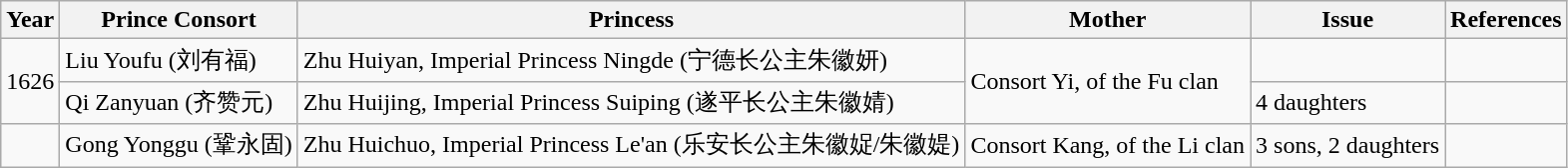<table class="wikitable">
<tr>
<th>Year</th>
<th>Prince Consort</th>
<th>Princess</th>
<th>Mother</th>
<th>Issue</th>
<th>References</th>
</tr>
<tr>
<td rowspan="2">1626</td>
<td>Liu Youfu (刘有福)</td>
<td>Zhu Huiyan, Imperial Princess Ningde (宁德长公主朱徽妍)</td>
<td rowspan="2">Consort Yi, of the Fu clan</td>
<td></td>
<td></td>
</tr>
<tr>
<td>Qi Zanyuan (齐赞元)</td>
<td>Zhu Huijing, Imperial Princess Suiping (遂平长公主朱徽婧)</td>
<td>4 daughters</td>
<td></td>
</tr>
<tr>
<td></td>
<td>Gong Yonggu (鞏永固)</td>
<td>Zhu Huichuo, Imperial Princess Le'an (乐安长公主朱徽娖/朱徽媞)</td>
<td>Consort Kang, of the Li clan</td>
<td>3 sons, 2 daughters</td>
<td></td>
</tr>
</table>
